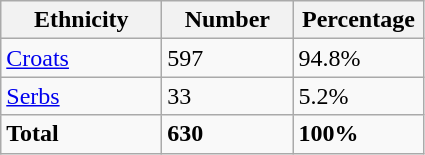<table class="wikitable">
<tr>
<th width="100px">Ethnicity</th>
<th width="80px">Number</th>
<th width="80px">Percentage</th>
</tr>
<tr>
<td><a href='#'>Croats</a></td>
<td>597</td>
<td>94.8%</td>
</tr>
<tr>
<td><a href='#'>Serbs</a></td>
<td>33</td>
<td>5.2%</td>
</tr>
<tr>
<td><strong>Total</strong></td>
<td><strong>630</strong></td>
<td><strong>100%</strong></td>
</tr>
</table>
